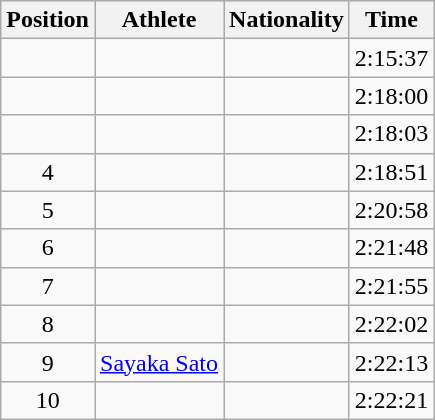<table class="wikitable sortable">
<tr>
<th scope="col">Position</th>
<th scope="col">Athlete</th>
<th scope="col">Nationality</th>
<th scope="col">Time</th>
</tr>
<tr>
<td style="text-align:center"></td>
<td></td>
<td></td>
<td>2:15:37 <strong></strong></td>
</tr>
<tr>
<td style="text-align:center"></td>
<td></td>
<td></td>
<td>2:18:00</td>
</tr>
<tr>
<td style="text-align:center"></td>
<td></td>
<td></td>
<td>2:18:03</td>
</tr>
<tr>
<td style="text-align:center">4</td>
<td></td>
<td></td>
<td>2:18:51</td>
</tr>
<tr>
<td style="text-align:center">5</td>
<td></td>
<td></td>
<td>2:20:58</td>
</tr>
<tr>
<td style="text-align:center">6</td>
<td></td>
<td></td>
<td>2:21:48</td>
</tr>
<tr>
<td style="text-align:center">7</td>
<td></td>
<td></td>
<td>2:21:55</td>
</tr>
<tr>
<td style="text-align:center">8</td>
<td></td>
<td></td>
<td>2:22:02</td>
</tr>
<tr>
<td style="text-align:center">9</td>
<td><a href='#'>Sayaka Sato</a></td>
<td></td>
<td>2:22:13</td>
</tr>
<tr>
<td style="text-align:center">10</td>
<td></td>
<td></td>
<td>2:22:21</td>
</tr>
</table>
